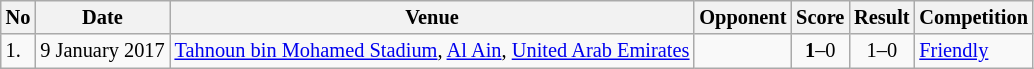<table class="wikitable" style="font-size:85%;">
<tr>
<th>No</th>
<th>Date</th>
<th>Venue</th>
<th>Opponent</th>
<th>Score</th>
<th>Result</th>
<th>Competition</th>
</tr>
<tr>
<td>1.</td>
<td>9 January 2017</td>
<td><a href='#'>Tahnoun bin Mohamed Stadium</a>, <a href='#'>Al Ain</a>, <a href='#'>United Arab Emirates</a></td>
<td></td>
<td align=center><strong>1</strong>–0</td>
<td align=center>1–0</td>
<td><a href='#'>Friendly</a></td>
</tr>
</table>
